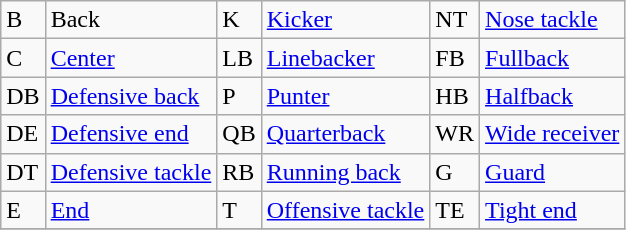<table class="wikitable">
<tr>
<td>B</td>
<td>Back</td>
<td>K</td>
<td><a href='#'>Kicker</a></td>
<td>NT</td>
<td><a href='#'>Nose tackle</a></td>
</tr>
<tr>
<td>C</td>
<td><a href='#'>Center</a></td>
<td>LB</td>
<td><a href='#'>Linebacker</a></td>
<td>FB</td>
<td><a href='#'>Fullback</a></td>
</tr>
<tr>
<td>DB</td>
<td><a href='#'>Defensive back</a></td>
<td>P</td>
<td><a href='#'>Punter</a></td>
<td>HB</td>
<td><a href='#'>Halfback</a></td>
</tr>
<tr>
<td>DE</td>
<td><a href='#'>Defensive end</a></td>
<td>QB</td>
<td><a href='#'>Quarterback</a></td>
<td>WR</td>
<td><a href='#'>Wide receiver</a></td>
</tr>
<tr>
<td>DT</td>
<td><a href='#'>Defensive tackle</a></td>
<td>RB</td>
<td><a href='#'>Running back</a></td>
<td>G</td>
<td><a href='#'>Guard</a></td>
</tr>
<tr>
<td>E</td>
<td><a href='#'>End</a></td>
<td>T</td>
<td><a href='#'>Offensive tackle</a></td>
<td>TE</td>
<td><a href='#'>Tight end</a></td>
</tr>
<tr>
</tr>
</table>
